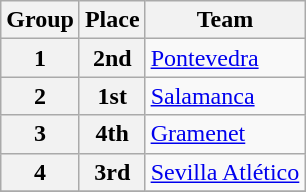<table class="wikitable">
<tr>
<th>Group</th>
<th>Place</th>
<th>Team</th>
</tr>
<tr>
<th>1</th>
<th>2nd</th>
<td><a href='#'>Pontevedra</a></td>
</tr>
<tr>
<th>2</th>
<th>1st</th>
<td><a href='#'>Salamanca</a></td>
</tr>
<tr>
<th>3</th>
<th>4th</th>
<td><a href='#'>Gramenet</a></td>
</tr>
<tr>
<th>4</th>
<th>3rd</th>
<td><a href='#'>Sevilla Atlético</a></td>
</tr>
<tr>
</tr>
</table>
